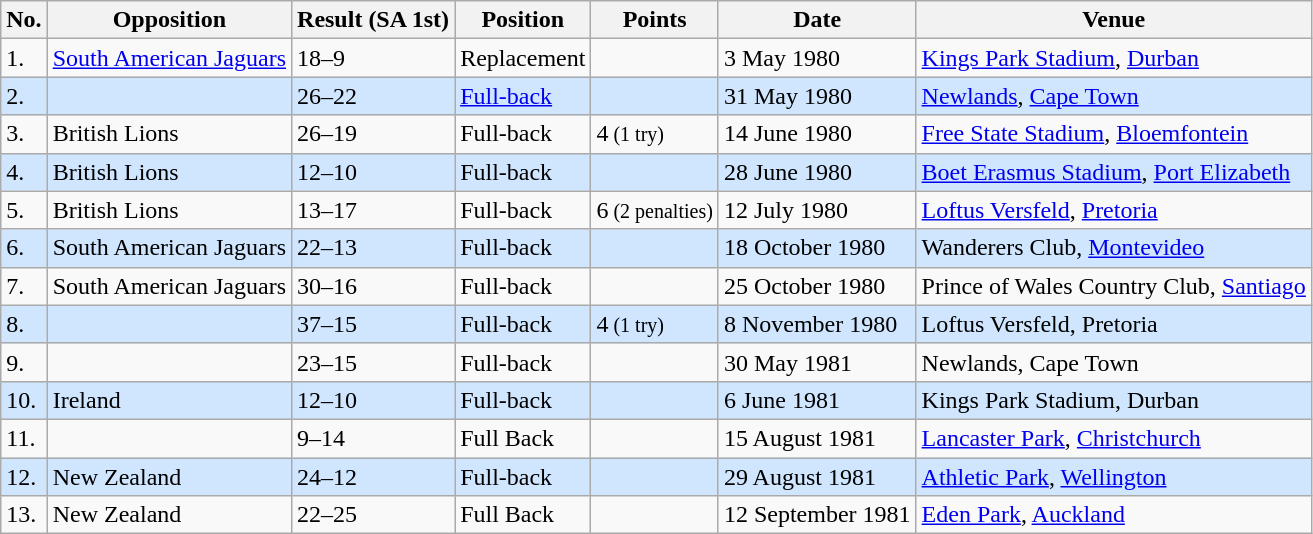<table class="wikitable sortable">
<tr>
<th>No.</th>
<th>Opposition</th>
<th>Result (SA 1st)</th>
<th>Position</th>
<th>Points</th>
<th>Date</th>
<th>Venue</th>
</tr>
<tr>
<td>1.</td>
<td> <a href='#'>South American Jaguars</a></td>
<td>18–9</td>
<td>Replacement</td>
<td></td>
<td>3 May 1980</td>
<td><a href='#'>Kings Park Stadium</a>, <a href='#'>Durban</a></td>
</tr>
<tr style="background: #D0E6FF;">
<td>2.</td>
<td></td>
<td>26–22</td>
<td><a href='#'>Full-back</a></td>
<td></td>
<td>31 May 1980</td>
<td><a href='#'>Newlands</a>, <a href='#'>Cape Town</a></td>
</tr>
<tr>
<td>3.</td>
<td> British Lions</td>
<td>26–19</td>
<td>Full-back</td>
<td>4<small> (1 try)</small></td>
<td>14 June 1980</td>
<td><a href='#'>Free State Stadium</a>, <a href='#'>Bloemfontein</a></td>
</tr>
<tr style="background: #D0E6FF;">
<td>4.</td>
<td> British Lions</td>
<td>12–10</td>
<td>Full-back</td>
<td></td>
<td>28 June 1980</td>
<td><a href='#'>Boet Erasmus Stadium</a>, <a href='#'>Port Elizabeth</a></td>
</tr>
<tr>
<td>5.</td>
<td> British Lions</td>
<td>13–17</td>
<td>Full-back</td>
<td>6<small> (2 penalties)</small></td>
<td>12 July 1980</td>
<td><a href='#'>Loftus Versfeld</a>, <a href='#'>Pretoria</a></td>
</tr>
<tr style="background: #D0E6FF;">
<td>6.</td>
<td> South American Jaguars</td>
<td>22–13</td>
<td>Full-back</td>
<td></td>
<td>18 October 1980</td>
<td>Wanderers Club, <a href='#'>Montevideo</a></td>
</tr>
<tr>
<td>7.</td>
<td> South American Jaguars</td>
<td>30–16</td>
<td>Full-back</td>
<td></td>
<td>25 October 1980</td>
<td>Prince of Wales Country Club, <a href='#'>Santiago</a></td>
</tr>
<tr style="background: #D0E6FF;">
<td>8.</td>
<td></td>
<td>37–15</td>
<td>Full-back</td>
<td>4<small> (1 try)</small></td>
<td>8 November 1980</td>
<td>Loftus Versfeld, Pretoria</td>
</tr>
<tr>
<td>9.</td>
<td></td>
<td>23–15</td>
<td>Full-back</td>
<td></td>
<td>30 May 1981</td>
<td>Newlands, Cape Town</td>
</tr>
<tr style="background: #D0E6FF;">
<td>10.</td>
<td> Ireland</td>
<td>12–10</td>
<td>Full-back</td>
<td></td>
<td>6 June 1981</td>
<td>Kings Park Stadium, Durban</td>
</tr>
<tr>
<td>11.</td>
<td></td>
<td>9–14</td>
<td>Full Back</td>
<td></td>
<td>15 August 1981</td>
<td><a href='#'>Lancaster Park</a>, <a href='#'>Christchurch</a></td>
</tr>
<tr style="background: #D0E6FF;">
<td>12.</td>
<td> New Zealand</td>
<td>24–12</td>
<td>Full-back</td>
<td></td>
<td>29 August 1981</td>
<td><a href='#'>Athletic Park</a>, <a href='#'>Wellington</a></td>
</tr>
<tr>
<td>13.</td>
<td> New Zealand</td>
<td>22–25</td>
<td>Full Back</td>
<td></td>
<td>12 September 1981</td>
<td><a href='#'>Eden Park</a>, <a href='#'>Auckland</a></td>
</tr>
</table>
